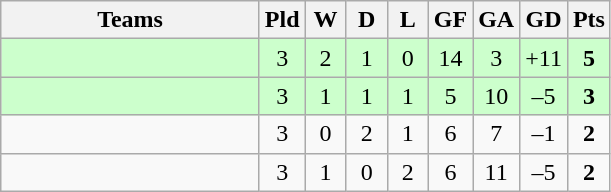<table class="wikitable" style="text-align: center;">
<tr>
<th width=165>Teams</th>
<th width=20>Pld</th>
<th width=20>W</th>
<th width=20>D</th>
<th width=20>L</th>
<th width=20>GF</th>
<th width=20>GA</th>
<th width=20>GD</th>
<th width=20>Pts</th>
</tr>
<tr align=center style="background:#ccffcc;">
<td style="text-align:left;"></td>
<td>3</td>
<td>2</td>
<td>1</td>
<td>0</td>
<td>14</td>
<td>3</td>
<td>+11</td>
<td><strong>5</strong></td>
</tr>
<tr align=center style="background:#ccffcc;">
<td style="text-align:left;"></td>
<td>3</td>
<td>1</td>
<td>1</td>
<td>1</td>
<td>5</td>
<td>10</td>
<td>–5</td>
<td><strong>3</strong></td>
</tr>
<tr align=center>
<td style="text-align:left;"></td>
<td>3</td>
<td>0</td>
<td>2</td>
<td>1</td>
<td>6</td>
<td>7</td>
<td>–1</td>
<td><strong>2</strong></td>
</tr>
<tr align=center>
<td style="text-align:left;"></td>
<td>3</td>
<td>1</td>
<td>0</td>
<td>2</td>
<td>6</td>
<td>11</td>
<td>–5</td>
<td><strong>2</strong></td>
</tr>
</table>
